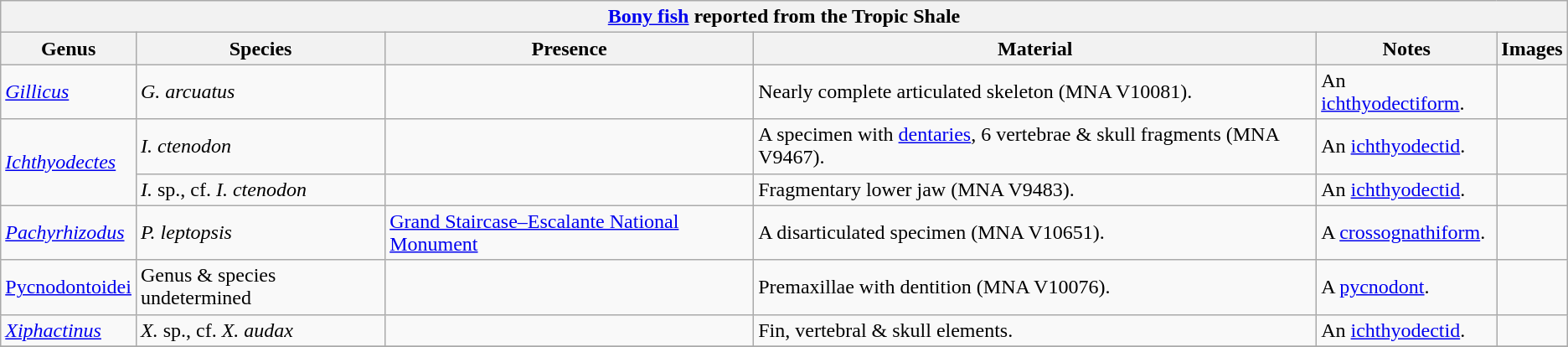<table class="wikitable" align="center">
<tr>
<th colspan="6" align="center"><strong><a href='#'>Bony fish</a> reported from the Tropic Shale</strong></th>
</tr>
<tr>
<th>Genus</th>
<th>Species</th>
<th>Presence</th>
<th><strong>Material</strong></th>
<th>Notes</th>
<th>Images</th>
</tr>
<tr>
<td><em><a href='#'>Gillicus</a></em></td>
<td><em>G. arcuatus</em></td>
<td></td>
<td>Nearly complete articulated skeleton (MNA V10081).</td>
<td>An <a href='#'>ichthyodectiform</a>.</td>
<td></td>
</tr>
<tr>
<td rowspan="2"><em><a href='#'>Ichthyodectes</a></em></td>
<td><em>I. ctenodon</em></td>
<td></td>
<td>A specimen with <a href='#'>dentaries</a>, 6 vertebrae & skull fragments (MNA V9467).</td>
<td>An <a href='#'>ichthyodectid</a>.</td>
<td></td>
</tr>
<tr>
<td><em>I.</em> sp., cf. <em>I. ctenodon</em></td>
<td></td>
<td>Fragmentary lower jaw (MNA V9483).</td>
<td>An <a href='#'>ichthyodectid</a>.</td>
<td></td>
</tr>
<tr>
<td><em><a href='#'>Pachyrhizodus</a></em></td>
<td><em>P. leptopsis</em></td>
<td><a href='#'>Grand Staircase–Escalante National Monument</a></td>
<td>A disarticulated specimen (MNA V10651).</td>
<td>A <a href='#'>crossognathiform</a>.</td>
<td></td>
</tr>
<tr>
<td><a href='#'>Pycnodontoidei</a></td>
<td>Genus & species undetermined</td>
<td></td>
<td>Premaxillae with dentition (MNA V10076).</td>
<td>A <a href='#'>pycnodont</a>.</td>
<td></td>
</tr>
<tr>
<td><em><a href='#'>Xiphactinus</a></em></td>
<td><em>X.</em> sp., cf. <em>X. audax</em></td>
<td></td>
<td>Fin, vertebral & skull elements.</td>
<td>An <a href='#'>ichthyodectid</a>.</td>
<td></td>
</tr>
<tr>
</tr>
</table>
